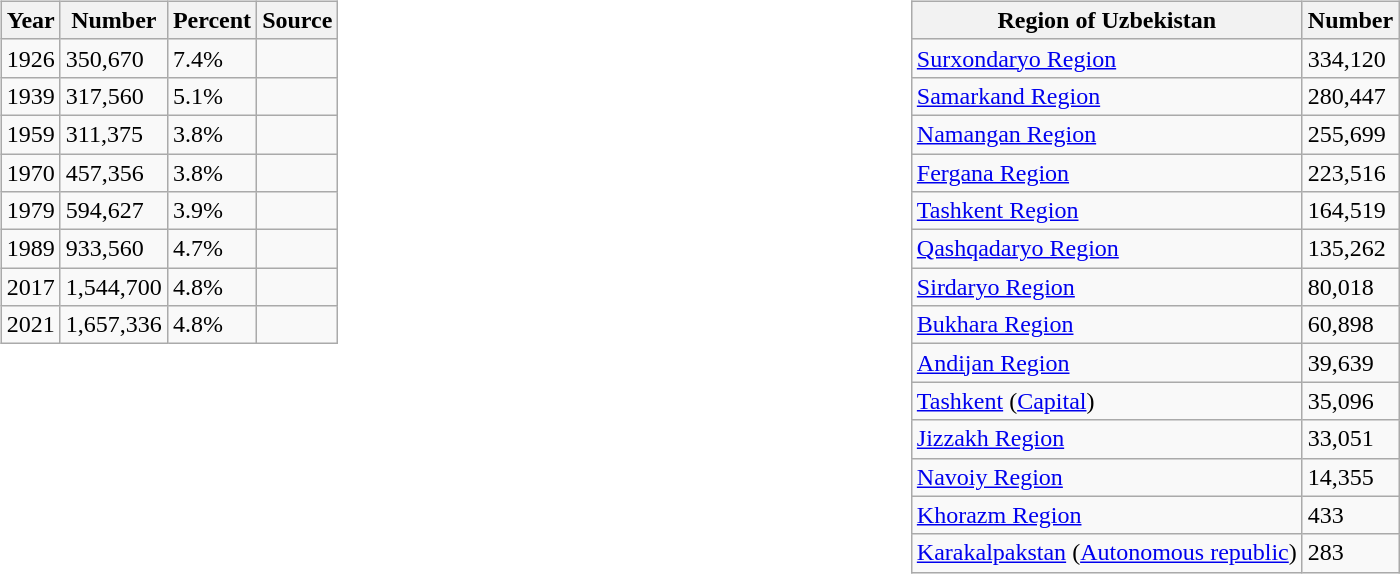<table style="width:100%; border-collapse:collapse;">
<tr>
<td valign="top" style="width:50%;"><br><table class="wikitable">
<tr>
<th>Year</th>
<th>Number</th>
<th>Percent</th>
<th>Source</th>
</tr>
<tr>
<td>1926</td>
<td>350,670</td>
<td>7.4%</td>
<td></td>
</tr>
<tr>
<td>1939</td>
<td>317,560</td>
<td>5.1%</td>
<td></td>
</tr>
<tr>
<td>1959</td>
<td>311,375</td>
<td>3.8%</td>
<td></td>
</tr>
<tr>
<td>1970</td>
<td>457,356</td>
<td>3.8%</td>
<td></td>
</tr>
<tr>
<td>1979</td>
<td>594,627</td>
<td>3.9%</td>
<td></td>
</tr>
<tr>
<td>1989</td>
<td>933,560</td>
<td>4.7%</td>
<td></td>
</tr>
<tr>
<td>2017</td>
<td>1,544,700</td>
<td>4.8%</td>
<td></td>
</tr>
<tr>
<td>2021</td>
<td>1,657,336</td>
<td>4.8%</td>
<td></td>
</tr>
</table>
</td>
<td valign="top" style="width:50%;"><br><table class="wikitable sortable">
<tr>
<th>Region of Uzbekistan</th>
<th>Number</th>
</tr>
<tr>
<td><a href='#'>Surxondaryo Region</a></td>
<td>334,120</td>
</tr>
<tr>
<td><a href='#'>Samarkand Region</a></td>
<td>280,447</td>
</tr>
<tr>
<td><a href='#'>Namangan Region</a></td>
<td>255,699</td>
</tr>
<tr>
<td><a href='#'>Fergana Region</a></td>
<td>223,516</td>
</tr>
<tr>
<td><a href='#'>Tashkent Region</a></td>
<td>164,519</td>
</tr>
<tr>
<td><a href='#'>Qashqadaryo Region</a></td>
<td>135,262</td>
</tr>
<tr>
<td><a href='#'>Sirdaryo Region</a></td>
<td>80,018</td>
</tr>
<tr>
<td><a href='#'>Bukhara Region</a></td>
<td>60,898</td>
</tr>
<tr>
<td><a href='#'>Andijan Region</a></td>
<td>39,639</td>
</tr>
<tr>
<td><a href='#'>Tashkent</a> (<a href='#'>Capital</a>)</td>
<td>35,096</td>
</tr>
<tr>
<td><a href='#'>Jizzakh Region</a></td>
<td>33,051</td>
</tr>
<tr>
<td><a href='#'>Navoiy Region</a></td>
<td>14,355</td>
</tr>
<tr>
<td><a href='#'>Khorazm Region</a></td>
<td>433</td>
</tr>
<tr>
<td><a href='#'>Karakalpakstan</a> (<a href='#'>Autonomous republic</a>)</td>
<td>283</td>
</tr>
</table>
</td>
<td></td>
<td></td>
<td></td>
<td></td>
<td></td>
<td></td>
<td></td>
<td></td>
<td></td>
<td></td>
<td></td>
<td></td>
<td></td>
<td></td>
<td></td>
<td></td>
<td></td>
<td></td>
<td></td>
<td></td>
<td></td>
<td></td>
<td></td>
<td></td>
<td></td>
<td></td>
<td></td>
</tr>
</table>
